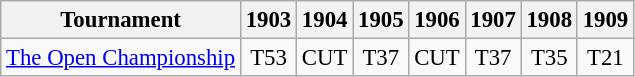<table class="wikitable" style="font-size:95%;text-align:center;">
<tr>
<th>Tournament</th>
<th>1903</th>
<th>1904</th>
<th>1905</th>
<th>1906</th>
<th>1907</th>
<th>1908</th>
<th>1909</th>
</tr>
<tr>
<td align=left><a href='#'>The Open Championship</a></td>
<td>T53</td>
<td>CUT</td>
<td>T37</td>
<td>CUT</td>
<td>T37</td>
<td>T35</td>
<td>T21</td>
</tr>
</table>
